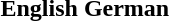<table>
<tr>
<th>English</th>
<th>German</th>
</tr>
<tr>
<td></td>
<td></td>
</tr>
</table>
